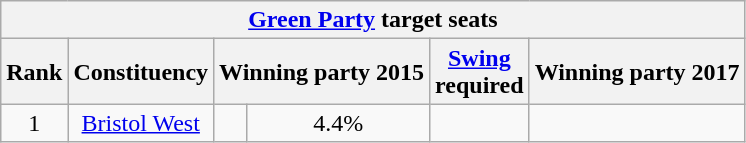<table class="wikitable plainrowheaders sortable" style="text-align:center">
<tr>
<th colspan=7><a href='#'>Green Party</a> target seats</th>
</tr>
<tr>
<th>Rank</th>
<th>Constituency</th>
<th colspan=2>Winning party 2015</th>
<th><a href='#'>Swing</a><br>required</th>
<th colspan=2>Winning party 2017</th>
</tr>
<tr>
<td>1</td>
<td><a href='#'>Bristol West</a></td>
<td></td>
<td>4.4%</td>
<td></td>
</tr>
</table>
